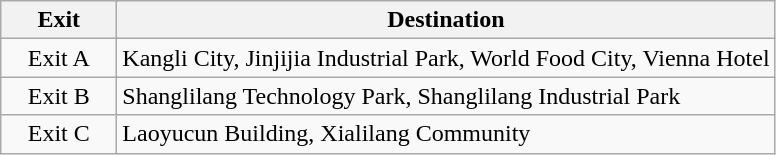<table class="wikitable">
<tr>
<th style="width:70px" colspan="2">Exit</th>
<th>Destination</th>
</tr>
<tr>
<td align="center" colspan="2">Exit A</td>
<td>Kangli City, Jinjijia Industrial Park, World Food City, Vienna Hotel</td>
</tr>
<tr>
<td align="center" colspan="2">Exit B</td>
<td>Shanglilang Technology Park, Shanglilang Industrial Park</td>
</tr>
<tr>
<td align="center" colspan="2">Exit C</td>
<td>Laoyucun Building, Xialilang Community</td>
</tr>
</table>
